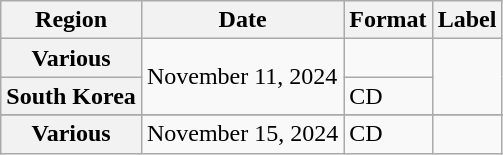<table class="wikitable plainrowheaders">
<tr>
<th scope="col">Region</th>
<th scope="col">Date</th>
<th scope="col">Format</th>
<th scope="col">Label</th>
</tr>
<tr>
<th scope="row">Various</th>
<td rowspan="2">November 11, 2024</td>
<td></td>
<td rowspan="2"></td>
</tr>
<tr>
<th scope="row">South Korea</th>
<td>CD</td>
</tr>
<tr>
</tr>
<tr>
<th scope="row">Various</th>
<td>November 15, 2024</td>
<td>CD</td>
<td></td>
</tr>
</table>
